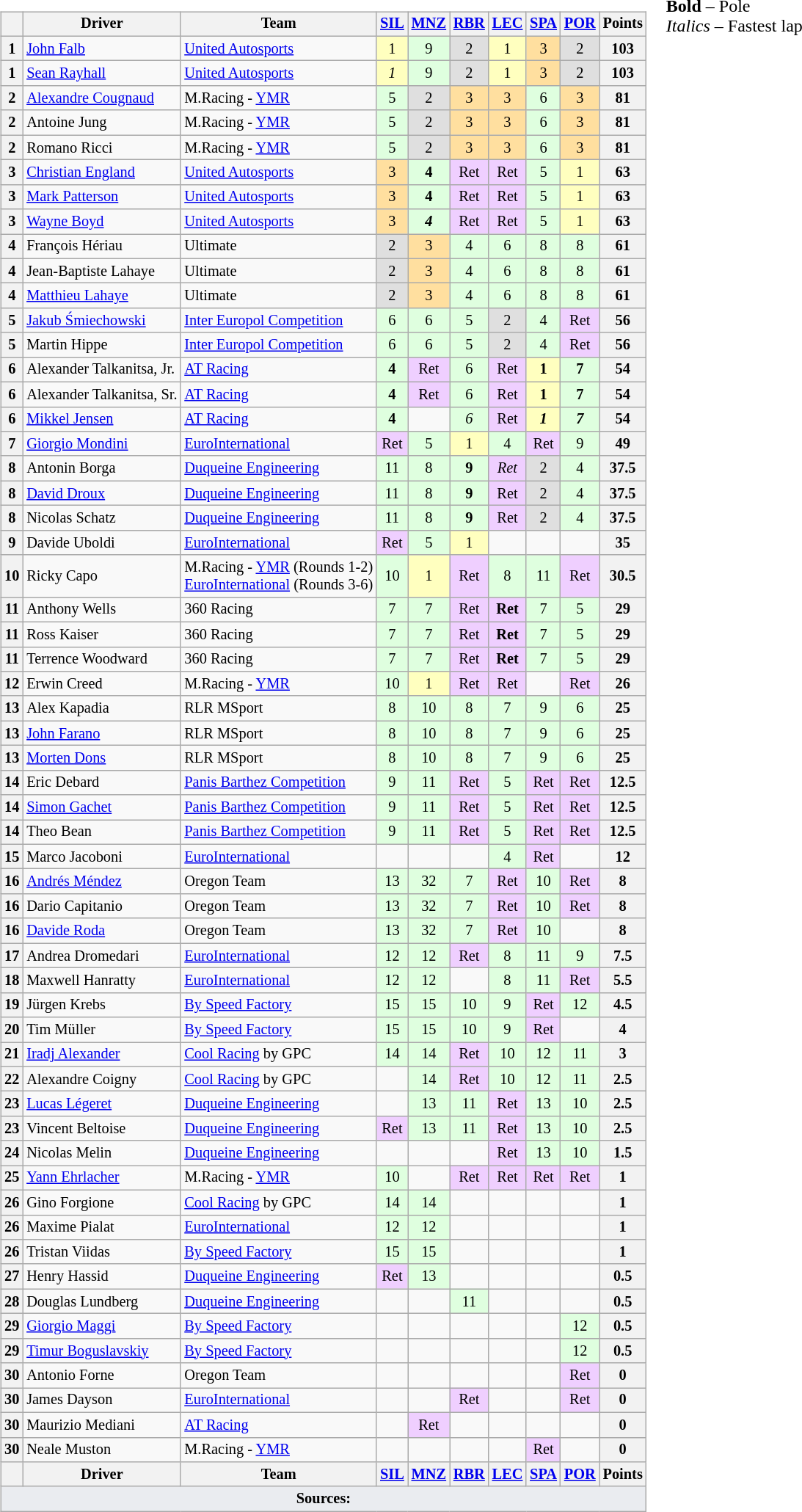<table>
<tr>
<td valign="top"><br><table class="wikitable" style="font-size:85%; text-align:center;">
<tr>
<th></th>
<th>Driver</th>
<th>Team</th>
<th><a href='#'>SIL</a><br></th>
<th><a href='#'>MNZ</a><br></th>
<th><a href='#'>RBR</a><br></th>
<th><a href='#'>LEC</a><br></th>
<th><a href='#'>SPA</a><br></th>
<th><a href='#'>POR</a><br></th>
<th>Points</th>
</tr>
<tr>
<th>1</th>
<td align="left"> <a href='#'>John Falb</a></td>
<td align="left"> <a href='#'>United Autosports</a></td>
<td style="background:#ffffbf;">1</td>
<td style="background:#dfffdf;">9</td>
<td style="background:#dfdfdf;">2</td>
<td style="background:#ffffbf;">1</td>
<td style="background:#ffdf9f;">3</td>
<td style="background:#dfdfdf;">2</td>
<th>103</th>
</tr>
<tr>
<th>1</th>
<td align="left"> <a href='#'>Sean Rayhall</a></td>
<td align="left"> <a href='#'>United Autosports</a></td>
<td style="background:#ffffbf;"><em>1</em></td>
<td style="background:#dfffdf;">9</td>
<td style="background:#dfdfdf;">2</td>
<td style="background:#ffffbf;">1</td>
<td style="background:#ffdf9f;">3</td>
<td style="background:#dfdfdf;">2</td>
<th>103</th>
</tr>
<tr>
<th>2</th>
<td align="left"> <a href='#'>Alexandre Cougnaud</a></td>
<td align="left"> M.Racing - <a href='#'>YMR</a></td>
<td style="background:#dfffdf;">5</td>
<td style="background:#dfdfdf;">2</td>
<td style="background:#ffdf9f;">3</td>
<td style="background:#ffdf9f;">3</td>
<td style="background:#dfffdf;">6</td>
<td style="background:#ffdf9f;">3</td>
<th>81</th>
</tr>
<tr>
<th>2</th>
<td align="left"> Antoine Jung</td>
<td align="left"> M.Racing - <a href='#'>YMR</a></td>
<td style="background:#dfffdf;">5</td>
<td style="background:#dfdfdf;">2</td>
<td style="background:#ffdf9f;">3</td>
<td style="background:#ffdf9f;">3</td>
<td style="background:#dfffdf;">6</td>
<td style="background:#ffdf9f;">3</td>
<th>81</th>
</tr>
<tr>
<th>2</th>
<td align="left"> Romano Ricci</td>
<td align="left"> M.Racing - <a href='#'>YMR</a></td>
<td style="background:#dfffdf;">5</td>
<td style="background:#dfdfdf;">2</td>
<td style="background:#ffdf9f;">3</td>
<td style="background:#ffdf9f;">3</td>
<td style="background:#dfffdf;">6</td>
<td style="background:#ffdf9f;">3</td>
<th>81</th>
</tr>
<tr>
<th>3</th>
<td align="left"> <a href='#'>Christian England</a></td>
<td align="left"> <a href='#'>United Autosports</a></td>
<td style="background:#ffdf9f;">3</td>
<td style="background:#dfffdf;"><strong>4</strong></td>
<td style="background:#efcfff;">Ret</td>
<td style="background:#efcfff;">Ret</td>
<td style="background:#dfffdf;">5</td>
<td style="background:#ffffbf;">1</td>
<th>63</th>
</tr>
<tr>
<th>3</th>
<td align="left"> <a href='#'>Mark Patterson</a></td>
<td align="left"> <a href='#'>United Autosports</a></td>
<td style="background:#ffdf9f;">3</td>
<td style="background:#dfffdf;"><strong>4</strong></td>
<td style="background:#efcfff;">Ret</td>
<td style="background:#efcfff;">Ret</td>
<td style="background:#dfffdf;">5</td>
<td style="background:#ffffbf;">1</td>
<th>63</th>
</tr>
<tr>
<th>3</th>
<td align="left"> <a href='#'>Wayne Boyd</a></td>
<td align="left"> <a href='#'>United Autosports</a></td>
<td style="background:#ffdf9f;">3</td>
<td style="background:#dfffdf;"><strong><em>4</em></strong></td>
<td style="background:#efcfff;">Ret</td>
<td style="background:#efcfff;">Ret</td>
<td style="background:#dfffdf;">5</td>
<td style="background:#ffffbf;">1</td>
<th>63</th>
</tr>
<tr>
<th>4</th>
<td align="left"> François Hériau</td>
<td align="left"> Ultimate</td>
<td style="background:#dfdfdf;">2</td>
<td style="background:#ffdf9f;">3</td>
<td style="background:#dfffdf;">4</td>
<td style="background:#dfffdf;">6</td>
<td style="background:#dfffdf;">8</td>
<td style="background:#dfffdf;">8</td>
<th>61</th>
</tr>
<tr>
<th>4</th>
<td align="left"> Jean-Baptiste Lahaye</td>
<td align="left"> Ultimate</td>
<td style="background:#dfdfdf;">2</td>
<td style="background:#ffdf9f;">3</td>
<td style="background:#dfffdf;">4</td>
<td style="background:#dfffdf;">6</td>
<td style="background:#dfffdf;">8</td>
<td style="background:#dfffdf;">8</td>
<th>61</th>
</tr>
<tr>
<th>4</th>
<td align="left"> <a href='#'>Matthieu Lahaye</a></td>
<td align="left"> Ultimate</td>
<td style="background:#dfdfdf;">2</td>
<td style="background:#ffdf9f;">3</td>
<td style="background:#dfffdf;">4</td>
<td style="background:#dfffdf;">6</td>
<td style="background:#dfffdf;">8</td>
<td style="background:#dfffdf;">8</td>
<th>61</th>
</tr>
<tr>
<th>5</th>
<td align="left"> <a href='#'>Jakub Śmiechowski</a></td>
<td align="left"> <a href='#'>Inter Europol Competition</a></td>
<td style="background:#dfffdf;">6</td>
<td style="background:#dfffdf;">6</td>
<td style="background:#dfffdf;">5</td>
<td style="background:#dfdfdf;">2</td>
<td style="background:#dfffdf;">4</td>
<td style="background:#efcfff;">Ret</td>
<th>56</th>
</tr>
<tr>
<th>5</th>
<td align="left"> Martin Hippe</td>
<td align="left"> <a href='#'>Inter Europol Competition</a></td>
<td style="background:#dfffdf;">6</td>
<td style="background:#dfffdf;">6</td>
<td style="background:#dfffdf;">5</td>
<td style="background:#dfdfdf;">2</td>
<td style="background:#dfffdf;">4</td>
<td style="background:#efcfff;">Ret</td>
<th>56</th>
</tr>
<tr>
<th>6</th>
<td align="left"> Alexander Talkanitsa, Jr.</td>
<td align="left"> <a href='#'>AT Racing</a></td>
<td style="background:#dfffdf;"><strong>4</strong></td>
<td style="background:#efcfff;">Ret</td>
<td style="background:#dfffdf;">6</td>
<td style="background:#efcfff;">Ret</td>
<td style="background:#ffffbf;"><strong>1</strong></td>
<td style="background:#dfffdf;"><strong>7</strong></td>
<th>54</th>
</tr>
<tr>
<th>6</th>
<td align="left"> Alexander Talkanitsa, Sr.</td>
<td align="left"> <a href='#'>AT Racing</a></td>
<td style="background:#dfffdf;"><strong>4</strong></td>
<td style="background:#efcfff;">Ret</td>
<td style="background:#dfffdf;">6</td>
<td style="background:#efcfff;">Ret</td>
<td style="background:#ffffbf;"><strong>1</strong></td>
<td style="background:#dfffdf;"><strong>7</strong></td>
<th>54</th>
</tr>
<tr>
<th>6</th>
<td align="left"> <a href='#'>Mikkel Jensen</a></td>
<td align="left"> <a href='#'>AT Racing</a></td>
<td style="background:#dfffdf;"><strong>4</strong></td>
<td></td>
<td style="background:#dfffdf;"><em>6</em></td>
<td style="background:#efcfff;">Ret</td>
<td style="background:#ffffbf;"><strong><em>1</em></strong></td>
<td style="background:#dfffdf;"><strong><em>7</em></strong></td>
<th>54</th>
</tr>
<tr>
<th>7</th>
<td align="left"> <a href='#'>Giorgio Mondini</a></td>
<td align="left"> <a href='#'>EuroInternational</a></td>
<td style="background:#efcfff;">Ret</td>
<td style="background:#dfffdf;">5</td>
<td style="background:#ffffbf;">1</td>
<td style="background:#dfffdf;">4</td>
<td style="background:#efcfff;">Ret</td>
<td style="background:#dfffdf;">9</td>
<th>49</th>
</tr>
<tr>
<th>8</th>
<td align="left"> Antonin Borga</td>
<td align="left"> <a href='#'>Duqueine Engineering</a></td>
<td style="background:#dfffdf;">11</td>
<td style="background:#dfffdf;">8</td>
<td style="background:#dfffdf;"><strong>9</strong></td>
<td style="background:#efcfff;"><em>Ret</em></td>
<td style="background:#dfdfdf;">2</td>
<td style="background:#dfffdf;">4</td>
<th>37.5</th>
</tr>
<tr>
<th>8</th>
<td align="left"> <a href='#'>David Droux</a></td>
<td align="left"> <a href='#'>Duqueine Engineering</a></td>
<td style="background:#dfffdf;">11</td>
<td style="background:#dfffdf;">8</td>
<td style="background:#dfffdf;"><strong>9</strong></td>
<td style="background:#efcfff;">Ret</td>
<td style="background:#dfdfdf;">2</td>
<td style="background:#dfffdf;">4</td>
<th>37.5</th>
</tr>
<tr>
<th>8</th>
<td align="left"> Nicolas Schatz</td>
<td align="left"> <a href='#'>Duqueine Engineering</a></td>
<td style="background:#dfffdf;">11</td>
<td style="background:#dfffdf;">8</td>
<td style="background:#dfffdf;"><strong>9</strong></td>
<td style="background:#efcfff;">Ret</td>
<td style="background:#dfdfdf;">2</td>
<td style="background:#dfffdf;">4</td>
<th>37.5</th>
</tr>
<tr>
<th>9</th>
<td align="left"> Davide Uboldi</td>
<td align="left"> <a href='#'>EuroInternational</a></td>
<td style="background:#efcfff;">Ret</td>
<td style="background:#dfffdf;">5</td>
<td style="background:#ffffbf;">1</td>
<td></td>
<td></td>
<td></td>
<th>35</th>
</tr>
<tr>
<th>10</th>
<td align="left"> Ricky Capo</td>
<td align="left"> M.Racing - <a href='#'>YMR</a> (Rounds 1-2)<br> <a href='#'>EuroInternational</a> (Rounds 3-6)</td>
<td style="background:#dfffdf;">10</td>
<td style="background:#ffffbf;">1</td>
<td style="background:#efcfff;">Ret</td>
<td style="background:#dfffdf;">8</td>
<td style="background:#dfffdf;">11</td>
<td style="background:#efcfff;">Ret</td>
<th>30.5</th>
</tr>
<tr>
<th>11</th>
<td align="left"> Anthony Wells</td>
<td align="left"> 360 Racing</td>
<td style="background:#dfffdf;">7</td>
<td style="background:#dfffdf;">7</td>
<td style="background:#efcfff;">Ret</td>
<td style="background:#efcfff;"><strong>Ret</strong></td>
<td style="background:#dfffdf;">7</td>
<td style="background:#dfffdf;">5</td>
<th>29</th>
</tr>
<tr>
<th>11</th>
<td align="left"> Ross Kaiser</td>
<td align="left"> 360 Racing</td>
<td style="background:#dfffdf;">7</td>
<td style="background:#dfffdf;">7</td>
<td style="background:#efcfff;">Ret</td>
<td style="background:#efcfff;"><strong>Ret</strong></td>
<td style="background:#dfffdf;">7</td>
<td style="background:#dfffdf;">5</td>
<th>29</th>
</tr>
<tr>
<th>11</th>
<td align="left"> Terrence Woodward</td>
<td align="left"> 360 Racing</td>
<td style="background:#dfffdf;">7</td>
<td style="background:#dfffdf;">7</td>
<td style="background:#efcfff;">Ret</td>
<td style="background:#efcfff;"><strong>Ret</strong></td>
<td style="background:#dfffdf;">7</td>
<td style="background:#dfffdf;">5</td>
<th>29</th>
</tr>
<tr>
<th>12</th>
<td align="left"> Erwin Creed</td>
<td align="left"> M.Racing - <a href='#'>YMR</a></td>
<td style="background:#dfffdf;">10</td>
<td style="background:#ffffbf;">1</td>
<td style="background:#efcfff;">Ret</td>
<td style="background:#efcfff;">Ret</td>
<td></td>
<td style="background:#efcfff;">Ret</td>
<th>26</th>
</tr>
<tr>
<th>13</th>
<td align="left"> Alex Kapadia</td>
<td align="left"> RLR MSport</td>
<td style="background:#dfffdf;">8</td>
<td style="background:#dfffdf;">10</td>
<td style="background:#dfffdf;">8</td>
<td style="background:#dfffdf;">7</td>
<td style="background:#dfffdf;">9</td>
<td style="background:#dfffdf;">6</td>
<th>25</th>
</tr>
<tr>
<th>13</th>
<td align="left"> <a href='#'>John Farano</a></td>
<td align="left"> RLR MSport</td>
<td style="background:#dfffdf;">8</td>
<td style="background:#dfffdf;">10</td>
<td style="background:#dfffdf;">8</td>
<td style="background:#dfffdf;">7</td>
<td style="background:#dfffdf;">9</td>
<td style="background:#dfffdf;">6</td>
<th>25</th>
</tr>
<tr>
<th>13</th>
<td align="left"> <a href='#'>Morten Dons</a></td>
<td align="left"> RLR MSport</td>
<td style="background:#dfffdf;">8</td>
<td style="background:#dfffdf;">10</td>
<td style="background:#dfffdf;">8</td>
<td style="background:#dfffdf;">7</td>
<td style="background:#dfffdf;">9</td>
<td style="background:#dfffdf;">6</td>
<th>25</th>
</tr>
<tr>
<th>14</th>
<td align="left"> Eric Debard</td>
<td align="left"> <a href='#'>Panis Barthez Competition</a></td>
<td style="background:#dfffdf;">9</td>
<td style="background:#dfffdf;">11</td>
<td style="background:#efcfff;">Ret</td>
<td style="background:#dfffdf;">5</td>
<td style="background:#efcfff;">Ret</td>
<td style="background:#efcfff;">Ret</td>
<th>12.5</th>
</tr>
<tr>
<th>14</th>
<td align="left"> <a href='#'>Simon Gachet</a></td>
<td align="left"> <a href='#'>Panis Barthez Competition</a></td>
<td style="background:#dfffdf;">9</td>
<td style="background:#dfffdf;">11</td>
<td style="background:#efcfff;">Ret</td>
<td style="background:#dfffdf;">5</td>
<td style="background:#efcfff;">Ret</td>
<td style="background:#efcfff;">Ret</td>
<th>12.5</th>
</tr>
<tr>
<th>14</th>
<td align="left"> Theo Bean</td>
<td align="left"> <a href='#'>Panis Barthez Competition</a></td>
<td style="background:#dfffdf;">9</td>
<td style="background:#dfffdf;">11</td>
<td style="background:#efcfff;">Ret</td>
<td style="background:#dfffdf;">5</td>
<td style="background:#efcfff;">Ret</td>
<td style="background:#efcfff;">Ret</td>
<th>12.5</th>
</tr>
<tr>
<th>15</th>
<td align="left"> Marco Jacoboni</td>
<td align="left"> <a href='#'>EuroInternational</a></td>
<td></td>
<td></td>
<td></td>
<td style="background:#dfffdf;">4</td>
<td style="background:#efcfff;">Ret</td>
<td></td>
<th>12</th>
</tr>
<tr>
<th>16</th>
<td align="left"> <a href='#'>Andrés Méndez</a></td>
<td align="left"> Oregon Team</td>
<td style="background:#dfffdf;">13</td>
<td style="background:#dfffdf;">32</td>
<td style="background:#dfffdf;">7</td>
<td style="background:#efcfff;">Ret</td>
<td style="background:#dfffdf;">10</td>
<td style="background:#efcfff;">Ret</td>
<th>8</th>
</tr>
<tr>
<th>16</th>
<td align="left"> Dario Capitanio</td>
<td align="left"> Oregon Team</td>
<td style="background:#dfffdf;">13</td>
<td style="background:#dfffdf;">32</td>
<td style="background:#dfffdf;">7</td>
<td style="background:#efcfff;">Ret</td>
<td style="background:#dfffdf;">10</td>
<td style="background:#efcfff;">Ret</td>
<th>8</th>
</tr>
<tr>
<th>16</th>
<td align="left"> <a href='#'>Davide Roda</a></td>
<td align="left"> Oregon Team</td>
<td style="background:#dfffdf;">13</td>
<td style="background:#dfffdf;">32</td>
<td style="background:#dfffdf;">7</td>
<td style="background:#efcfff;">Ret</td>
<td style="background:#dfffdf;">10</td>
<td></td>
<th>8</th>
</tr>
<tr>
<th>17</th>
<td align="left"> Andrea Dromedari</td>
<td align="left"> <a href='#'>EuroInternational</a></td>
<td style="background:#dfffdf;">12</td>
<td style="background:#dfffdf;">12</td>
<td style="background:#efcfff;">Ret</td>
<td style="background:#dfffdf;">8</td>
<td style="background:#dfffdf;">11</td>
<td style="background:#dfffdf;">9</td>
<th>7.5</th>
</tr>
<tr>
<th>18</th>
<td align="left"> Maxwell Hanratty</td>
<td align="left"> <a href='#'>EuroInternational</a></td>
<td style="background:#dfffdf;">12</td>
<td style="background:#dfffdf;">12</td>
<td></td>
<td style="background:#dfffdf;">8</td>
<td style="background:#dfffdf;">11</td>
<td style="background:#efcfff;">Ret</td>
<th>5.5</th>
</tr>
<tr>
<th>19</th>
<td align="left"> Jürgen Krebs</td>
<td align="left"> <a href='#'>By Speed Factory</a></td>
<td style="background:#dfffdf;">15</td>
<td style="background:#dfffdf;">15</td>
<td style="background:#dfffdf;">10</td>
<td style="background:#dfffdf;">9</td>
<td style="background:#efcfff;">Ret</td>
<td style="background:#dfffdf;">12</td>
<th>4.5</th>
</tr>
<tr>
<th>20</th>
<td align="left"> Tim Müller</td>
<td align="left"> <a href='#'>By Speed Factory</a></td>
<td style="background:#dfffdf;">15</td>
<td style="background:#dfffdf;">15</td>
<td style="background:#dfffdf;">10</td>
<td style="background:#dfffdf;">9</td>
<td style="background:#efcfff;">Ret</td>
<td></td>
<th>4</th>
</tr>
<tr>
<th>21</th>
<td align="left"> <a href='#'>Iradj Alexander</a></td>
<td align="left"> <a href='#'>Cool Racing</a> by GPC</td>
<td style="background:#dfffdf;">14</td>
<td style="background:#dfffdf;">14</td>
<td style="background:#efcfff;">Ret</td>
<td style="background:#dfffdf;">10</td>
<td style="background:#dfffdf;">12</td>
<td style="background:#dfffdf;">11</td>
<th>3</th>
</tr>
<tr>
<th>22</th>
<td align="left"> Alexandre Coigny</td>
<td align="left"> <a href='#'>Cool Racing</a> by GPC</td>
<td></td>
<td style="background:#dfffdf;">14</td>
<td style="background:#efcfff;">Ret</td>
<td style="background:#dfffdf;">10</td>
<td style="background:#dfffdf;">12</td>
<td style="background:#dfffdf;">11</td>
<th>2.5</th>
</tr>
<tr>
<th>23</th>
<td align="left"> <a href='#'>Lucas Légeret</a></td>
<td align="left"> <a href='#'>Duqueine Engineering</a></td>
<td></td>
<td style="background:#dfffdf;">13</td>
<td style="background:#dfffdf;">11</td>
<td style="background:#efcfff;">Ret</td>
<td style="background:#dfffdf;">13</td>
<td style="background:#dfffdf;">10</td>
<th>2.5</th>
</tr>
<tr>
<th>23</th>
<td align="left"> Vincent Beltoise</td>
<td align="left"> <a href='#'>Duqueine Engineering</a></td>
<td style="background:#efcfff;">Ret</td>
<td style="background:#dfffdf;">13</td>
<td style="background:#dfffdf;">11</td>
<td style="background:#efcfff;">Ret</td>
<td style="background:#dfffdf;">13</td>
<td style="background:#dfffdf;">10</td>
<th>2.5</th>
</tr>
<tr>
<th>24</th>
<td align="left"> Nicolas Melin</td>
<td align="left"> <a href='#'>Duqueine Engineering</a></td>
<td></td>
<td></td>
<td></td>
<td style="background:#efcfff;">Ret</td>
<td style="background:#dfffdf;">13</td>
<td style="background:#dfffdf;">10</td>
<th>1.5</th>
</tr>
<tr>
<th>25</th>
<td align="left"> <a href='#'>Yann Ehrlacher</a></td>
<td align="left"> M.Racing - <a href='#'>YMR</a></td>
<td style="background:#dfffdf;">10</td>
<td></td>
<td style="background:#efcfff;">Ret</td>
<td style="background:#efcfff;">Ret</td>
<td style="background:#efcfff;">Ret</td>
<td style="background:#efcfff;">Ret</td>
<th>1</th>
</tr>
<tr>
<th>26</th>
<td align="left"> Gino Forgione</td>
<td align="left"> <a href='#'>Cool Racing</a> by GPC</td>
<td style="background:#dfffdf;">14</td>
<td style="background:#dfffdf;">14</td>
<td></td>
<td></td>
<td></td>
<td></td>
<th>1</th>
</tr>
<tr>
<th>26</th>
<td align="left"> Maxime Pialat</td>
<td align="left"> <a href='#'>EuroInternational</a></td>
<td style="background:#dfffdf;">12</td>
<td style="background:#dfffdf;">12</td>
<td></td>
<td></td>
<td></td>
<td></td>
<th>1</th>
</tr>
<tr>
<th>26</th>
<td align="left"> Tristan Viidas</td>
<td align="left"> <a href='#'>By Speed Factory</a></td>
<td style="background:#dfffdf;">15</td>
<td style="background:#dfffdf;">15</td>
<td></td>
<td></td>
<td></td>
<td></td>
<th>1</th>
</tr>
<tr>
<th>27</th>
<td align="left"> Henry Hassid</td>
<td align="left"> <a href='#'>Duqueine Engineering</a></td>
<td style="background:#efcfff;">Ret</td>
<td style="background:#dfffdf;">13</td>
<td></td>
<td></td>
<td></td>
<td></td>
<th>0.5</th>
</tr>
<tr>
<th>28</th>
<td align="left"> Douglas Lundberg</td>
<td align="left"> <a href='#'>Duqueine Engineering</a></td>
<td></td>
<td></td>
<td style="background:#dfffdf;">11</td>
<td></td>
<td></td>
<td></td>
<th>0.5</th>
</tr>
<tr>
<th>29</th>
<td align="left"> <a href='#'>Giorgio Maggi</a></td>
<td align="left"> <a href='#'>By Speed Factory</a></td>
<td></td>
<td></td>
<td></td>
<td></td>
<td></td>
<td style="background:#dfffdf;">12</td>
<th>0.5</th>
</tr>
<tr>
<th>29</th>
<td align="left"> <a href='#'>Timur Boguslavskiy</a></td>
<td align="left"> <a href='#'>By Speed Factory</a></td>
<td></td>
<td></td>
<td></td>
<td></td>
<td></td>
<td style="background:#dfffdf;">12</td>
<th>0.5</th>
</tr>
<tr>
<th>30</th>
<td align="left"> Antonio Forne</td>
<td align="left"> Oregon Team</td>
<td></td>
<td></td>
<td></td>
<td></td>
<td></td>
<td style="background:#efcfff;">Ret</td>
<th>0</th>
</tr>
<tr>
<th>30</th>
<td align="left"> James Dayson</td>
<td align="left"> <a href='#'>EuroInternational</a></td>
<td></td>
<td></td>
<td style="background:#efcfff;">Ret</td>
<td></td>
<td></td>
<td style="background:#efcfff;">Ret</td>
<th>0</th>
</tr>
<tr>
<th>30</th>
<td align="left"> Maurizio Mediani</td>
<td align="left"> <a href='#'>AT Racing</a></td>
<td></td>
<td style="background:#efcfff;">Ret</td>
<td></td>
<td></td>
<td></td>
<td></td>
<th>0</th>
</tr>
<tr>
<th>30</th>
<td align="left"> Neale Muston</td>
<td align="left"> M.Racing - <a href='#'>YMR</a></td>
<td></td>
<td></td>
<td></td>
<td></td>
<td style="background:#efcfff;">Ret</td>
<td></td>
<th>0</th>
</tr>
<tr>
<th></th>
<th>Driver</th>
<th>Team</th>
<th><a href='#'>SIL</a><br></th>
<th><a href='#'>MNZ</a><br></th>
<th><a href='#'>RBR</a><br></th>
<th><a href='#'>LEC</a><br></th>
<th><a href='#'>SPA</a><br></th>
<th><a href='#'>POR</a><br></th>
<th>Points</th>
</tr>
<tr class="sortbottom">
<td colspan="10" style="background-color:#EAECF0;text-align:center"><strong>Sources:</strong></td>
</tr>
</table>
</td>
<td valign="top"><br>
<span><strong>Bold</strong> – Pole<br><em>Italics</em> – Fastest lap</span></td>
</tr>
</table>
